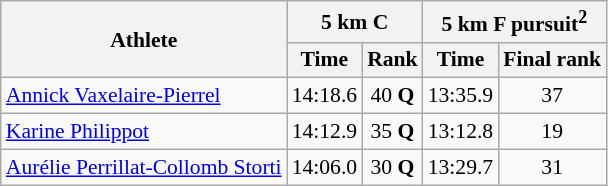<table class="wikitable" border="1" style="font-size:90%">
<tr>
<th rowspan=2>Athlete</th>
<th colspan=2>5 km C</th>
<th colspan=2>5 km F pursuit<sup>2</sup></th>
</tr>
<tr>
<th>Time</th>
<th>Rank</th>
<th>Time</th>
<th>Final rank</th>
</tr>
<tr>
<td><a href='#'>Annick Vaxelaire-Pierrel</a></td>
<td align=center>14:18.6</td>
<td align=center>40 <strong>Q</strong></td>
<td align=center>13:35.9</td>
<td align=center>37</td>
</tr>
<tr>
<td><a href='#'>Karine Philippot</a></td>
<td align=center>14:12.9</td>
<td align=center>35 <strong>Q</strong></td>
<td align=center>13:12.8</td>
<td align=center>19</td>
</tr>
<tr>
<td><a href='#'>Aurélie Perrillat-Collomb Storti</a></td>
<td align=center>14:06.0</td>
<td align=center>30 <strong>Q</strong></td>
<td align=center>13:29.7</td>
<td align=center>31</td>
</tr>
</table>
